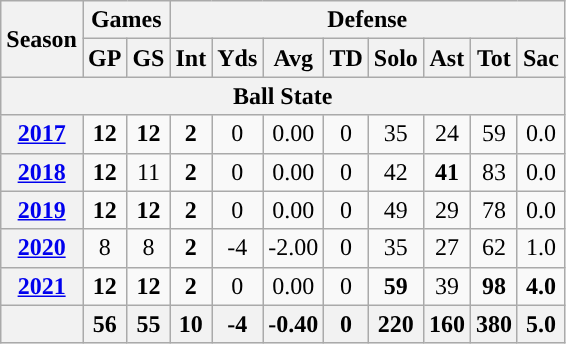<table class="wikitable" style="text-align:center;">
<tr>
<th rowspan="2">Season</th>
<th colspan="2">Games</th>
<th colspan="8">Defense</th>
</tr>
<tr>
<th>GP</th>
<th>GS</th>
<th>Int</th>
<th>Yds</th>
<th>Avg</th>
<th>TD</th>
<th>Solo</th>
<th>Ast</th>
<th>Tot</th>
<th>Sac</th>
</tr>
<tr>
<th colspan="15">Ball State</th>
</tr>
<tr>
<th><a href='#'>2017</a></th>
<td><strong>12</strong></td>
<td><strong>12</strong></td>
<td><strong>2</strong></td>
<td>0</td>
<td>0.00</td>
<td>0</td>
<td>35</td>
<td>24</td>
<td>59</td>
<td>0.0</td>
</tr>
<tr>
<th><a href='#'>2018</a></th>
<td><strong>12</strong></td>
<td>11</td>
<td><strong>2</strong></td>
<td>0</td>
<td>0.00</td>
<td>0</td>
<td>42</td>
<td><strong>41</strong></td>
<td>83</td>
<td>0.0</td>
</tr>
<tr>
<th><a href='#'>2019</a></th>
<td><strong>12</strong></td>
<td><strong>12</strong></td>
<td><strong>2</strong></td>
<td>0</td>
<td>0.00</td>
<td>0</td>
<td>49</td>
<td>29</td>
<td>78</td>
<td>0.0</td>
</tr>
<tr>
<th><a href='#'>2020</a></th>
<td>8</td>
<td>8</td>
<td><strong>2</strong></td>
<td>-4</td>
<td>-2.00</td>
<td>0</td>
<td>35</td>
<td>27</td>
<td>62</td>
<td>1.0</td>
</tr>
<tr>
<th><a href='#'>2021</a></th>
<td><strong>12</strong></td>
<td><strong>12</strong></td>
<td><strong>2</strong></td>
<td>0</td>
<td>0.00</td>
<td>0</td>
<td><strong>59</strong></td>
<td>39</td>
<td><strong>98</strong></td>
<td><strong>4.0</strong></td>
</tr>
<tr>
<th></th>
<th>56</th>
<th>55</th>
<th>10</th>
<th>-4</th>
<th>-0.40</th>
<th>0</th>
<th>220</th>
<th>160</th>
<th>380</th>
<th>5.0</th>
</tr>
</table>
